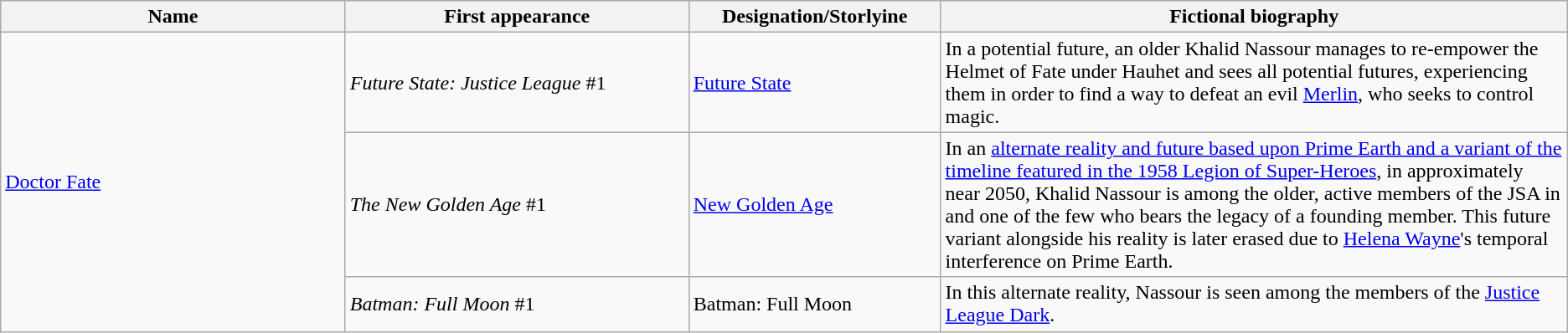<table class="wikitable">
<tr>
<th style="width:22%;">Name</th>
<th>First appearance</th>
<th>Designation/Storlyine</th>
<th style="width:40%;">Fictional biography</th>
</tr>
<tr>
<td rowspan="3"><a href='#'>Doctor Fate</a></td>
<td><em>Future State: Justice League</em> #1</td>
<td><a href='#'>Future State</a></td>
<td>In a potential future, an older Khalid Nassour manages to re-empower the Helmet of Fate under Hauhet and sees all potential futures, experiencing them in order to find a way to defeat an evil <a href='#'>Merlin</a>, who seeks to control magic.</td>
</tr>
<tr>
<td><em>The New Golden Age</em> #1</td>
<td><a href='#'>New Golden Age</a></td>
<td>In an <a href='#'>alternate reality and future based upon Prime Earth and a variant of the timeline featured in the 1958 Legion of Super-Heroes</a>, in approximately near 2050, Khalid Nassour is among the older, active members of the JSA in and one of the few who bears the legacy of a founding member. This future variant alongside his reality is later erased due to <a href='#'>Helena Wayne</a>'s temporal interference on Prime Earth.</td>
</tr>
<tr>
<td><em>Batman: Full Moon</em> #1</td>
<td>Batman: Full Moon</td>
<td>In this alternate reality, Nassour is seen among the members of the <a href='#'>Justice League Dark</a>.</td>
</tr>
</table>
